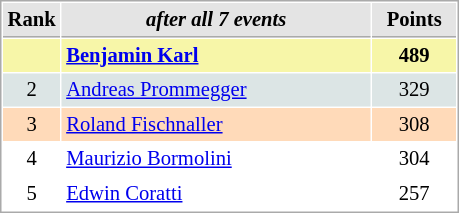<table cellspacing="1" cellpadding="3" style="border:1px solid #AAAAAA;font-size:86%">
<tr style="background-color: #E4E4E4;">
<th style="border-bottom:1px solid #AAAAAA; width: 10px;">Rank</th>
<th style="border-bottom:1px solid #AAAAAA; width: 200px;"><em>after all 7 events</em></th>
<th style="border-bottom:1px solid #AAAAAA; width: 50px;">Points</th>
</tr>
<tr style="background:#f7f6a8;">
<td align=center></td>
<td> <strong><a href='#'>Benjamin Karl</a></strong></td>
<td align=center><strong>489</strong></td>
</tr>
<tr style="background:#dce5e5;">
<td align=center>2</td>
<td> <a href='#'>Andreas Prommegger</a></td>
<td align=center>329</td>
</tr>
<tr style="background:#ffdab9;">
<td align=center>3</td>
<td> <a href='#'>Roland Fischnaller</a></td>
<td align=center>308</td>
</tr>
<tr>
<td align=center>4</td>
<td> <a href='#'>Maurizio Bormolini</a></td>
<td align=center>304</td>
</tr>
<tr>
<td align=center>5</td>
<td> <a href='#'>Edwin Coratti</a></td>
<td align=center>257</td>
</tr>
</table>
